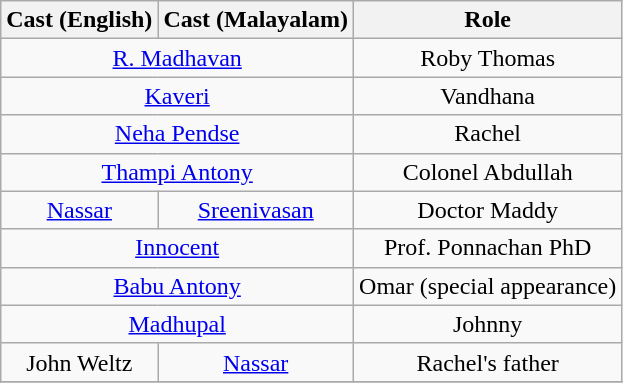<table class="wikitable">
<tr>
<th>Cast (English)</th>
<th>Cast (Malayalam)</th>
<th>Role</th>
</tr>
<tr>
<td colspan="2"style="text-align:center;"><a href='#'>R. Madhavan</a></td>
<td colspan="2" style="text-align:center;">Roby Thomas</td>
</tr>
<tr>
<td colspan="2"style="text-align:center;"><a href='#'>Kaveri</a></td>
<td colspan="2" style="text-align:center;">Vandhana</td>
</tr>
<tr>
<td colspan="2"style="text-align:center;"><a href='#'>Neha Pendse</a></td>
<td colspan="2" style="text-align:center;">Rachel</td>
</tr>
<tr>
<td colspan="2"style="text-align:center;"><a href='#'>Thampi Antony</a></td>
<td colspan="2" style="text-align:center;">Colonel Abdullah</td>
</tr>
<tr>
<td style="text-align:center;"><a href='#'>Nassar</a></td>
<td style="text-align:center;"><a href='#'>Sreenivasan</a></td>
<td colspan="2" style="text-align:center;">Doctor Maddy</td>
</tr>
<tr>
<td colspan="2"style="text-align:center;"><a href='#'>Innocent</a></td>
<td colspan="2" style="text-align:center;">Prof. Ponnachan PhD</td>
</tr>
<tr>
<td colspan="2"style="text-align:center;"><a href='#'>Babu Antony</a></td>
<td colspan="2" style="text-align:center;">Omar (special appearance)</td>
</tr>
<tr>
<td colspan="2"style="text-align:center;"><a href='#'>Madhupal</a></td>
<td colspan="2" style="text-align:center;">Johnny</td>
</tr>
<tr>
<td style="text-align:center;">John Weltz</td>
<td style="text-align:center;"><a href='#'>Nassar</a></td>
<td colspan="2" style="text-align:center;">Rachel's father</td>
</tr>
<tr>
</tr>
</table>
